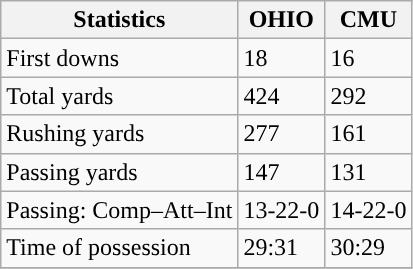<table class="wikitable" style="float: left;">
<tr>
<th>Statistics</th>
<th>OHIO</th>
<th>CMU</th>
</tr>
<tr>
<td>First downs</td>
<td>18</td>
<td>16</td>
</tr>
<tr>
<td>Total yards</td>
<td>424</td>
<td>292</td>
</tr>
<tr>
<td>Rushing yards</td>
<td>277</td>
<td>161</td>
</tr>
<tr>
<td>Passing yards</td>
<td>147</td>
<td>131</td>
</tr>
<tr>
<td>Passing: Comp–Att–Int</td>
<td>13-22-0</td>
<td>14-22-0</td>
</tr>
<tr>
<td>Time of possession</td>
<td>29:31</td>
<td>30:29</td>
</tr>
<tr>
</tr>
</table>
